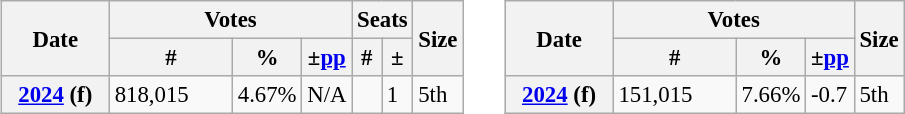<table>
<tr>
<td style="vertical-align:top"><br><table class="wikitable" style="font-size:95%;">
<tr>
<th width="65" rowspan="2">Date</th>
<th colspan="3">Votes</th>
<th colspan="2">Seats</th>
<th rowspan="2">Size</th>
</tr>
<tr>
<th width="75">#</th>
<th>%</th>
<th>±<a href='#'>pp</a></th>
<th>#</th>
<th>±</th>
</tr>
<tr>
<th><a href='#'>2024</a> (f)</th>
<td>818,015</td>
<td>4.67%</td>
<td>N/A</td>
<td style="text-align:center;"></td>
<td>1</td>
<td>5th</td>
</tr>
</table>
</td>
<td colwidth="1em"> </td>
<td style="vertical-align:top"><br><table class="wikitable" style="font-size:95%;">
<tr>
<th width="65" rowspan="2">Date</th>
<th colspan="3">Votes</th>
<th rowspan="2">Size</th>
</tr>
<tr>
<th width="75">#</th>
<th>%</th>
<th>±<a href='#'>pp</a></th>
</tr>
<tr>
<th><a href='#'>2024</a> (f)</th>
<td>151,015</td>
<td>7.66%</td>
<td>-0.7</td>
<td>5th</td>
</tr>
</table>
</td>
</tr>
</table>
